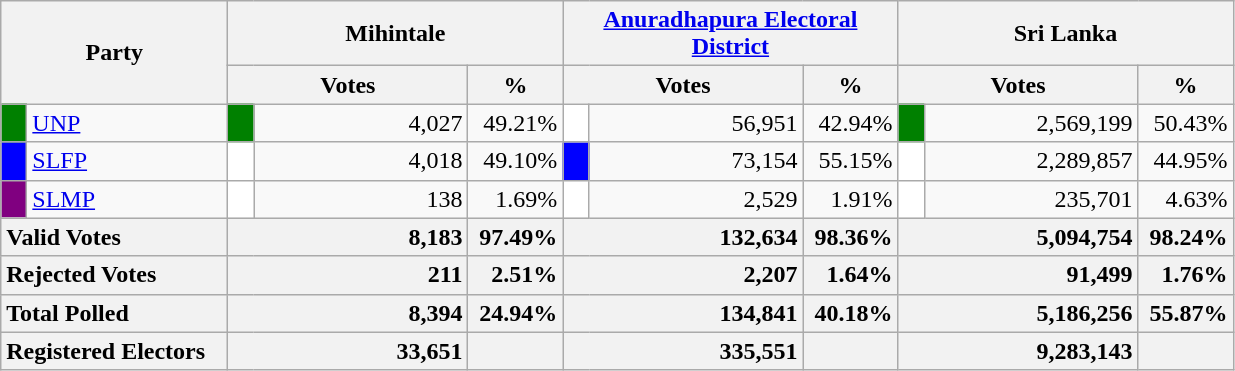<table class="wikitable">
<tr>
<th colspan="2" width="144px"rowspan="2">Party</th>
<th colspan="3" width="216px">Mihintale</th>
<th colspan="3" width="216px"><a href='#'>Anuradhapura Electoral District</a></th>
<th colspan="3" width="216px">Sri Lanka</th>
</tr>
<tr>
<th colspan="2" width="144px">Votes</th>
<th>%</th>
<th colspan="2" width="144px">Votes</th>
<th>%</th>
<th colspan="2" width="144px">Votes</th>
<th>%</th>
</tr>
<tr>
<td style="background-color:green;" width="10px"></td>
<td style="text-align:left;"><a href='#'>UNP</a></td>
<td style="background-color:green;" width="10px"></td>
<td style="text-align:right;">4,027</td>
<td style="text-align:right;">49.21%</td>
<td style="background-color:white;" width="10px"></td>
<td style="text-align:right;">56,951</td>
<td style="text-align:right;">42.94%</td>
<td style="background-color:green;" width="10px"></td>
<td style="text-align:right;">2,569,199</td>
<td style="text-align:right;">50.43%</td>
</tr>
<tr>
<td style="background-color:blue;" width="10px"></td>
<td style="text-align:left;"><a href='#'>SLFP</a></td>
<td style="background-color:white;" width="10px"></td>
<td style="text-align:right;">4,018</td>
<td style="text-align:right;">49.10%</td>
<td style="background-color:blue;" width="10px"></td>
<td style="text-align:right;">73,154</td>
<td style="text-align:right;">55.15%</td>
<td style="background-color:white;" width="10px"></td>
<td style="text-align:right;">2,289,857</td>
<td style="text-align:right;">44.95%</td>
</tr>
<tr>
<td style="background-color:purple;" width="10px"></td>
<td style="text-align:left;"><a href='#'>SLMP</a></td>
<td style="background-color:white;" width="10px"></td>
<td style="text-align:right;">138</td>
<td style="text-align:right;">1.69%</td>
<td style="background-color:white;" width="10px"></td>
<td style="text-align:right;">2,529</td>
<td style="text-align:right;">1.91%</td>
<td style="background-color:white;" width="10px"></td>
<td style="text-align:right;">235,701</td>
<td style="text-align:right;">4.63%</td>
</tr>
<tr>
<th colspan="2" width="144px"style="text-align:left;">Valid Votes</th>
<th style="text-align:right;"colspan="2" width="144px">8,183</th>
<th style="text-align:right;">97.49%</th>
<th style="text-align:right;"colspan="2" width="144px">132,634</th>
<th style="text-align:right;">98.36%</th>
<th style="text-align:right;"colspan="2" width="144px">5,094,754</th>
<th style="text-align:right;">98.24%</th>
</tr>
<tr>
<th colspan="2" width="144px"style="text-align:left;">Rejected Votes</th>
<th style="text-align:right;"colspan="2" width="144px">211</th>
<th style="text-align:right;">2.51%</th>
<th style="text-align:right;"colspan="2" width="144px">2,207</th>
<th style="text-align:right;">1.64%</th>
<th style="text-align:right;"colspan="2" width="144px">91,499</th>
<th style="text-align:right;">1.76%</th>
</tr>
<tr>
<th colspan="2" width="144px"style="text-align:left;">Total Polled</th>
<th style="text-align:right;"colspan="2" width="144px">8,394</th>
<th style="text-align:right;">24.94%</th>
<th style="text-align:right;"colspan="2" width="144px">134,841</th>
<th style="text-align:right;">40.18%</th>
<th style="text-align:right;"colspan="2" width="144px">5,186,256</th>
<th style="text-align:right;">55.87%</th>
</tr>
<tr>
<th colspan="2" width="144px"style="text-align:left;">Registered Electors</th>
<th style="text-align:right;"colspan="2" width="144px">33,651</th>
<th></th>
<th style="text-align:right;"colspan="2" width="144px">335,551</th>
<th></th>
<th style="text-align:right;"colspan="2" width="144px">9,283,143</th>
<th></th>
</tr>
</table>
